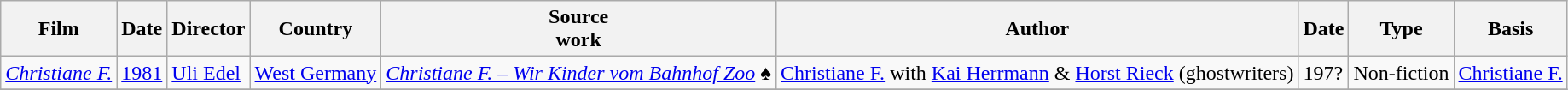<table class="wikitable">
<tr>
<th>Film</th>
<th>Date</th>
<th>Director</th>
<th>Country</th>
<th>Source<br>work</th>
<th>Author</th>
<th>Date</th>
<th>Type</th>
<th>Basis</th>
</tr>
<tr>
<td><em><a href='#'>Christiane F.</a></em></td>
<td><a href='#'>1981</a></td>
<td><a href='#'>Uli Edel</a></td>
<td><a href='#'>West Germany</a></td>
<td><em><a href='#'>Christiane F. – Wir Kinder vom Bahnhof Zoo</a></em> ♠</td>
<td><a href='#'>Christiane F.</a> with <a href='#'>Kai Herrmann</a> & <a href='#'>Horst Rieck</a> (ghostwriters)</td>
<td>197?</td>
<td>Non-fiction</td>
<td><a href='#'>Christiane F.</a></td>
</tr>
<tr>
</tr>
</table>
